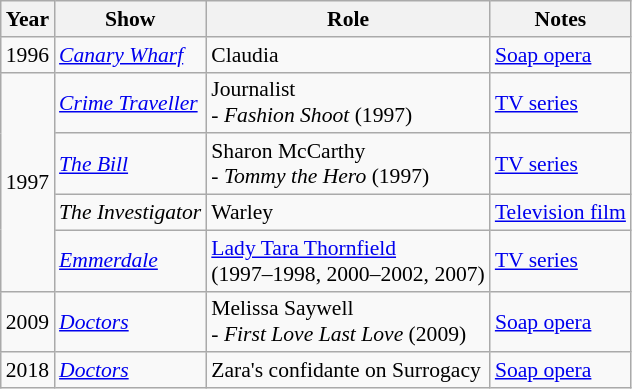<table class="wikitable" style="font-size: 90%;">
<tr>
<th>Year</th>
<th>Show</th>
<th>Role</th>
<th>Notes</th>
</tr>
<tr>
<td rowspan="1">1996</td>
<td><em><a href='#'>Canary Wharf</a></em></td>
<td>Claudia</td>
<td><a href='#'>Soap opera</a></td>
</tr>
<tr>
<td rowspan="4">1997</td>
<td><em><a href='#'>Crime Traveller</a></em></td>
<td>Journalist<br>- <em>Fashion Shoot</em> (1997)</td>
<td><a href='#'>TV series</a></td>
</tr>
<tr>
<td><em><a href='#'>The Bill</a></em></td>
<td>Sharon McCarthy<br>- <em>Tommy the Hero</em> (1997)</td>
<td><a href='#'>TV series</a></td>
</tr>
<tr>
<td><em>The Investigator</em></td>
<td>Warley</td>
<td><a href='#'>Television film</a></td>
</tr>
<tr>
<td><em><a href='#'>Emmerdale</a></em></td>
<td><a href='#'>Lady Tara Thornfield</a><br> (1997–1998, 2000–2002, 2007)</td>
<td><a href='#'>TV series</a></td>
</tr>
<tr>
<td rowspan="1">2009</td>
<td><em><a href='#'>Doctors</a></em></td>
<td>Melissa Saywell<br>- <em>First Love Last Love</em> (2009)</td>
<td><a href='#'>Soap opera</a></td>
</tr>
<tr>
<td rowspan="1">2018</td>
<td><em><a href='#'>Doctors</a></em></td>
<td>Zara's confidante on Surrogacy</td>
<td><a href='#'>Soap opera</a></td>
</tr>
</table>
